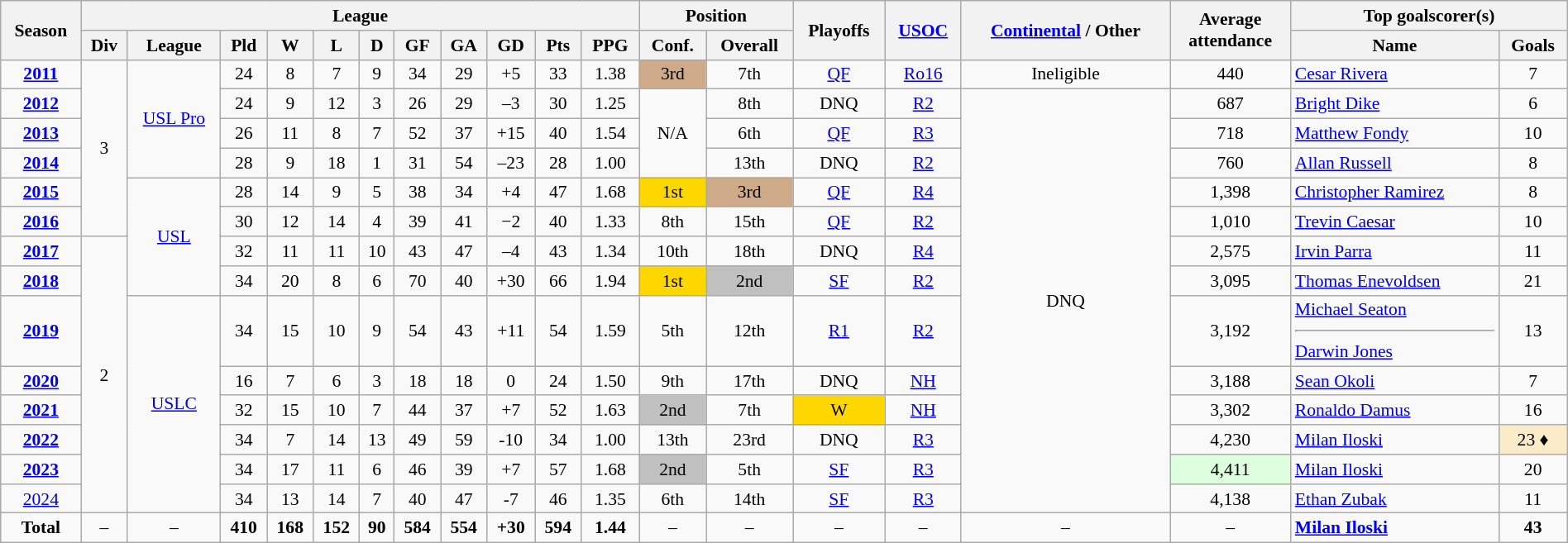<table class="wikitable" width=100% style="font-size:90%; text-align:center;">
<tr style="background:#f0f6ff;">
<th rowspan=2>Season</th>
<th colspan=11>League</th>
<th colspan=2>Position</th>
<th rowspan=2>Playoffs</th>
<th rowspan=2><a href='#'>USOC</a></th>
<th rowspan="2"><a href='#'>Continental</a> / Other</th>
<th rowspan=2>Average <br> attendance</th>
<th colspan=2>Top goalscorer(s)</th>
</tr>
<tr>
<th>Div</th>
<th>League</th>
<th>Pld</th>
<th>W</th>
<th>L</th>
<th>D</th>
<th>GF</th>
<th>GA</th>
<th>GD</th>
<th>Pts</th>
<th>PPG</th>
<th>Conf.</th>
<th>Overall</th>
<th>Name</th>
<th>Goals</th>
</tr>
<tr>
<td><strong><a href='#'>2011</a></strong></td>
<td rowspan=6>3</td>
<td rowspan="4"><a href='#'>USL Pro</a></td>
<td>24</td>
<td>8</td>
<td>7</td>
<td>9</td>
<td>34</td>
<td>29</td>
<td>+5</td>
<td>33</td>
<td>1.38</td>
<td bgcolor=CFAA88>3rd</td>
<td>7th</td>
<td><a href='#'>QF</a></td>
<td><a href='#'>Ro16</a></td>
<td>Ineligible</td>
<td>440</td>
<td align=left> <a href='#'>Cesar Rivera</a></td>
<td>7</td>
</tr>
<tr>
<td><strong><a href='#'>2012</a></strong></td>
<td>24</td>
<td>9</td>
<td>12</td>
<td>3</td>
<td>26</td>
<td>29</td>
<td>–3</td>
<td>30</td>
<td>1.25</td>
<td rowspan=3>N/A</td>
<td>8th</td>
<td>DNQ</td>
<td><a href='#'>R2</a></td>
<td rowspan="13">DNQ</td>
<td>687</td>
<td align="left"> <a href='#'>Bright Dike</a></td>
<td>6</td>
</tr>
<tr>
<td><strong><a href='#'>2013</a></strong></td>
<td>26</td>
<td>11</td>
<td>8</td>
<td>7</td>
<td>52</td>
<td>37</td>
<td>+15</td>
<td>40</td>
<td>1.54</td>
<td>6th</td>
<td><a href='#'>QF</a></td>
<td><a href='#'>R3</a></td>
<td>718</td>
<td align="left"> <a href='#'>Matthew Fondy</a></td>
<td>10</td>
</tr>
<tr>
<td><strong><a href='#'>2014</a></strong></td>
<td>28</td>
<td>9</td>
<td>18</td>
<td>1</td>
<td>31</td>
<td>54</td>
<td>–23</td>
<td>28</td>
<td>1.00</td>
<td>13th</td>
<td>DNQ</td>
<td><a href='#'>R2</a></td>
<td>760</td>
<td align=left> <a href='#'>Allan Russell</a></td>
<td>8</td>
</tr>
<tr>
<td><strong><a href='#'>2015</a></strong></td>
<td rowspan="4"><a href='#'>USL</a></td>
<td>28</td>
<td>14</td>
<td>9</td>
<td>5</td>
<td>38</td>
<td>34</td>
<td>+4</td>
<td>47</td>
<td>1.68</td>
<td bgcolor=gold>1st</td>
<td bgcolor=CFAA88>3rd</td>
<td><a href='#'>QF</a></td>
<td><a href='#'>R4</a></td>
<td>1,398</td>
<td align="left"> <a href='#'>Christopher Ramirez</a></td>
<td>8</td>
</tr>
<tr>
<td><strong><a href='#'>2016</a></strong></td>
<td>30</td>
<td>12</td>
<td>14</td>
<td>4</td>
<td>39</td>
<td>41</td>
<td>−2</td>
<td>40</td>
<td>1.33</td>
<td>8th</td>
<td>15th</td>
<td><a href='#'>QF</a></td>
<td><a href='#'>R2</a></td>
<td>1,010</td>
<td align="left"> <a href='#'>Trevin Caesar</a></td>
<td>10</td>
</tr>
<tr>
<td><strong><a href='#'>2017</a></strong></td>
<td rowspan="8">2</td>
<td>32</td>
<td>11</td>
<td>11</td>
<td>10</td>
<td>43</td>
<td>47</td>
<td>–4</td>
<td>43</td>
<td>1.34</td>
<td>10th</td>
<td>18th</td>
<td>DNQ</td>
<td><a href='#'>R4</a></td>
<td>2,575</td>
<td align=left> <a href='#'>Irvin Parra</a></td>
<td>11</td>
</tr>
<tr>
<td><strong><a href='#'>2018</a></strong></td>
<td>34</td>
<td>20</td>
<td>8</td>
<td>6</td>
<td>70</td>
<td>40</td>
<td>+30</td>
<td>66</td>
<td>1.94</td>
<td bgcolor=gold>1st</td>
<td bgcolor=silver>2nd</td>
<td><a href='#'>SF</a></td>
<td><a href='#'>R2</a></td>
<td>3,095</td>
<td align=left> <a href='#'>Thomas Enevoldsen</a></td>
<td>21</td>
</tr>
<tr>
<td><strong><a href='#'>2019</a></strong></td>
<td rowspan="6"><a href='#'>USLC</a></td>
<td>34</td>
<td>15</td>
<td>10</td>
<td>9</td>
<td>54</td>
<td>43</td>
<td>+11</td>
<td>54</td>
<td>1.59</td>
<td>5th</td>
<td>12th</td>
<td><a href='#'>R1</a></td>
<td><a href='#'>R2</a></td>
<td>3,192</td>
<td align="left"> <a href='#'>Michael Seaton</a> <hr>  <a href='#'>Darwin Jones</a></td>
<td>13</td>
</tr>
<tr>
<td><strong><a href='#'>2020</a></strong></td>
<td>16</td>
<td>7</td>
<td>6</td>
<td>3</td>
<td>18</td>
<td>18</td>
<td>0</td>
<td>24</td>
<td>1.50</td>
<td>9th</td>
<td>17th</td>
<td>DNQ</td>
<td><a href='#'>NH</a></td>
<td>3,188</td>
<td align="left"> <a href='#'>Sean Okoli</a></td>
<td>7</td>
</tr>
<tr>
<td><strong><a href='#'>2021</a></strong></td>
<td>32</td>
<td>15</td>
<td>10</td>
<td>7</td>
<td>44</td>
<td>37</td>
<td>+7</td>
<td>52</td>
<td>1.63</td>
<td bgcolor=silver>2nd</td>
<td>7th</td>
<td bgcolor=gold>W</td>
<td><a href='#'>NH</a></td>
<td>3,302</td>
<td align="left"> <a href='#'>Ronaldo Damus</a></td>
<td>16</td>
</tr>
<tr>
<td><strong><a href='#'>2022</a></strong></td>
<td>34</td>
<td>7</td>
<td>14</td>
<td>13</td>
<td>49</td>
<td>59</td>
<td>-10</td>
<td>34</td>
<td>1.00</td>
<td>13th</td>
<td>23rd</td>
<td>DNQ</td>
<td><a href='#'>R3</a></td>
<td>4,230</td>
<td align="left"> <a href='#'>Milan Iloski</a></td>
<td style=background:#FAECC8;">23 ♦</td>
</tr>
<tr>
<td><strong><a href='#'>2023</a></strong></td>
<td>34</td>
<td>17</td>
<td>11</td>
<td>6</td>
<td>46</td>
<td>39</td>
<td>+7</td>
<td>57</td>
<td>1.68</td>
<td bgcolor=silver>2nd</td>
<td>5th</td>
<td><a href='#'>SF</a></td>
<td><a href='#'>R3</a></td>
<td style="background:#dfd;">4,411</td>
<td align="left"> <a href='#'>Milan Iloski</a></td>
<td>20</td>
</tr>
<tr>
<td><a href='#'>2024</a></td>
<td>34</td>
<td>13</td>
<td>14</td>
<td>7</td>
<td>40</td>
<td>47</td>
<td>-7</td>
<td>46</td>
<td>1.35</td>
<td>6th</td>
<td>14th</td>
<td><a href='#'>SF</a></td>
<td><a href='#'>R3</a></td>
<td>4,138</td>
<td align=left><a href='#'>Ethan Zubak</a></td>
<td>11</td>
</tr>
<tr>
<td><strong>Total</strong></td>
<td>–</td>
<td>–</td>
<td><strong>410</strong></td>
<td><strong>168</strong></td>
<td><strong>152</strong></td>
<td><strong>90</strong></td>
<td><strong>584</strong></td>
<td><strong>554</strong></td>
<td><strong>+30</strong></td>
<td><strong>594</strong></td>
<td><strong>1.44</strong></td>
<td>–</td>
<td>–</td>
<td>–</td>
<td>–</td>
<td>–</td>
<td>–</td>
<td align="left"> <strong><a href='#'>Milan Iloski</a></strong></td>
<td><strong>43</strong></td>
</tr>
</table>
